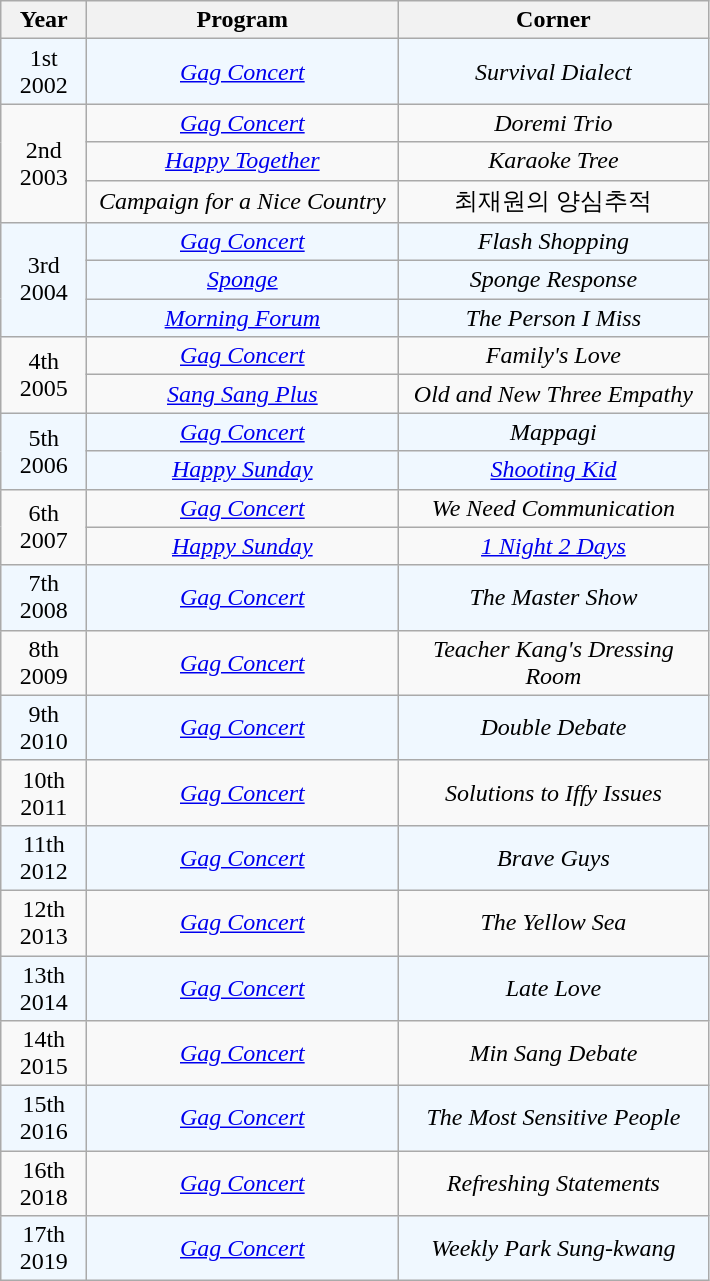<table class="wikitable">
<tr align=center>
<th style="width:50px">Year</th>
<th style="width:200px">Program</th>
<th style="250px">Corner</th>
</tr>
<tr align=center style="background:#F0F8FF">
<td>1st<br> 2002</td>
<td style="width:200px"><em><a href='#'>Gag Concert</a></em></td>
<td style="width:200px"><em>Survival Dialect</em></td>
</tr>
<tr align=center>
<td rowspan=3>2nd<br> 2003</td>
<td><em><a href='#'>Gag Concert</a></em></td>
<td><em>Doremi Trio</em></td>
</tr>
<tr align=center>
<td><em><a href='#'>Happy Together</a></em></td>
<td><em>Karaoke Tree</em></td>
</tr>
<tr align=center>
<td><em>Campaign for a Nice Country</em></td>
<td>최재원의 양심추적</td>
</tr>
<tr align=center style="background:#F0F8FF">
<td rowspan=3>3rd<br> 2004</td>
<td><em><a href='#'>Gag Concert</a></em></td>
<td><em>Flash Shopping</em></td>
</tr>
<tr align=center style="background:#F0F8FF">
<td><em><a href='#'>Sponge</a></em></td>
<td><em>Sponge Response</em></td>
</tr>
<tr align=center style="background:#F0F8FF">
<td><em><a href='#'>Morning Forum</a></em></td>
<td><em>The Person I Miss</em></td>
</tr>
<tr align=center>
<td rowspan=2>4th<br> 2005</td>
<td><em><a href='#'>Gag Concert</a></em></td>
<td><em>Family's Love</em></td>
</tr>
<tr align=center>
<td><em><a href='#'>Sang Sang Plus</a></em></td>
<td><em>Old and New Three Empathy</em></td>
</tr>
<tr align=center style="background:#F0F8FF">
<td rowspan=2>5th<br> 2006</td>
<td><em><a href='#'>Gag Concert</a></em></td>
<td><em>Mappagi</em></td>
</tr>
<tr align=center style="background:#F0F8FF">
<td><em><a href='#'>Happy Sunday</a></em></td>
<td><em><a href='#'>Shooting Kid</a></em></td>
</tr>
<tr align=center>
<td rowspan=2>6th<br> 2007</td>
<td><em><a href='#'>Gag Concert</a></em></td>
<td><em>We Need Communication</em></td>
</tr>
<tr align=center>
<td><em><a href='#'>Happy Sunday</a></em></td>
<td><em><a href='#'>1 Night 2 Days</a></em></td>
</tr>
<tr align=center style="background:#F0F8FF">
<td>7th<br> 2008</td>
<td><em><a href='#'>Gag Concert</a></em></td>
<td><em>The Master Show</em></td>
</tr>
<tr align=center>
<td>8th<br> 2009</td>
<td><em><a href='#'>Gag Concert</a></em></td>
<td><em>Teacher Kang's Dressing Room</em></td>
</tr>
<tr align=center style="background:#F0F8FF">
<td>9th<br> 2010</td>
<td><em><a href='#'>Gag Concert</a></em></td>
<td><em>Double Debate</em></td>
</tr>
<tr align=center>
<td>10th<br> 2011</td>
<td><em><a href='#'>Gag Concert</a></em></td>
<td><em>Solutions to Iffy Issues</em></td>
</tr>
<tr align=center style="background:#F0F8FF">
<td>11th<br> 2012</td>
<td><em><a href='#'>Gag Concert</a></em></td>
<td><em>Brave Guys</em></td>
</tr>
<tr align=center>
<td>12th<br> 2013</td>
<td><em><a href='#'>Gag Concert</a></em></td>
<td><em>The Yellow Sea</em></td>
</tr>
<tr align=center style="background:#F0F8FF">
<td>13th<br> 2014</td>
<td><em><a href='#'>Gag Concert</a></em></td>
<td><em>Late Love</em></td>
</tr>
<tr align=center>
<td>14th<br> 2015</td>
<td><em><a href='#'>Gag Concert</a></em></td>
<td><em>Min Sang Debate</em></td>
</tr>
<tr align=center style="background:#F0F8FF">
<td>15th<br> 2016</td>
<td><em><a href='#'>Gag Concert</a></em></td>
<td><em>The Most Sensitive People</em></td>
</tr>
<tr align=center>
<td>16th<br> 2018</td>
<td><em><a href='#'>Gag Concert</a></em></td>
<td><em>Refreshing Statements</em></td>
</tr>
<tr align=center style="background:#F0F8FF">
<td>17th<br> 2019</td>
<td><em><a href='#'>Gag Concert</a></em></td>
<td><em>Weekly Park Sung-kwang</em></td>
</tr>
</table>
